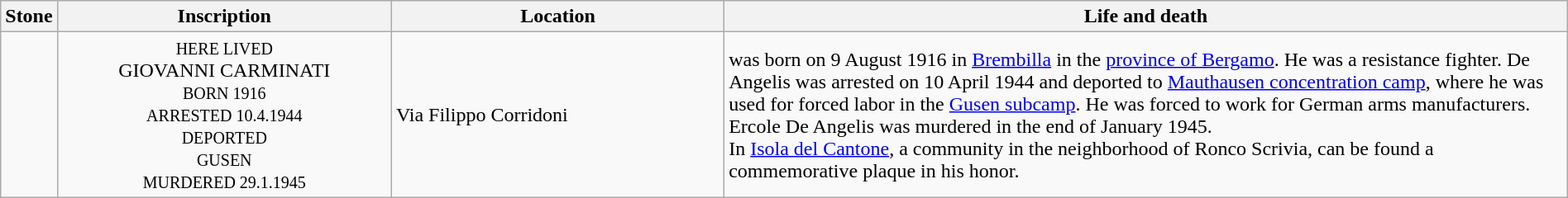<table class="wikitable sortable toptextcells" style="width:100%">
<tr>
<th class="hintergrundfarbe6 unsortable" width="120px">Stone</th>
<th class="hintergrundfarbe6 unsortable" style ="width:22%;">Inscription</th>
<th class="hintergrundfarbe6" data-sort-type="text" style ="width:22%;">Location</th>
<th class="hintergrundfarbe6" style="width:100%;">Life and death</th>
</tr>
<tr>
<td></td>
<td style="text-align:center"><div><small>HERE LIVED</small><br>GIOVANNI CARMINATI<br><small>BORN 1916<br>ARRESTED 10.4.1944<br>DEPORTED<br>GUSEN<br>MURDERED 29.1.1945</small></div></td>
<td>Via Filippo Corridoni</td>
<td><strong></strong> was born on 9 August 1916 in <a href='#'>Brembilla</a> in the <a href='#'>province of Bergamo</a>. He was a resistance fighter. De Angelis was arrested on 10 April 1944 and deported to <a href='#'>Mauthausen concentration camp</a>, where he was used for forced labor in the <a href='#'>Gusen subcamp</a>. He was forced to work for German arms manufacturers. Ercole De Angelis was murdered in the end of January 1945.<br>In <a href='#'>Isola del Cantone</a>, a community in the neighborhood of Ronco Scrivia, can be found a commemorative plaque in his honor.</td>
</tr>
</table>
